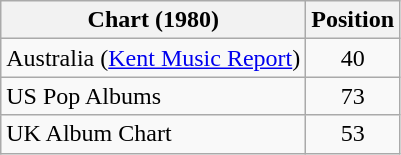<table class="wikitable">
<tr>
<th>Chart (1980)</th>
<th>Position</th>
</tr>
<tr>
<td>Australia (<a href='#'>Kent Music Report</a>)</td>
<td style="text-align:center;">40</td>
</tr>
<tr>
<td>US Pop Albums</td>
<td align="center">73</td>
</tr>
<tr>
<td>UK Album Chart</td>
<td align="center">53</td>
</tr>
</table>
